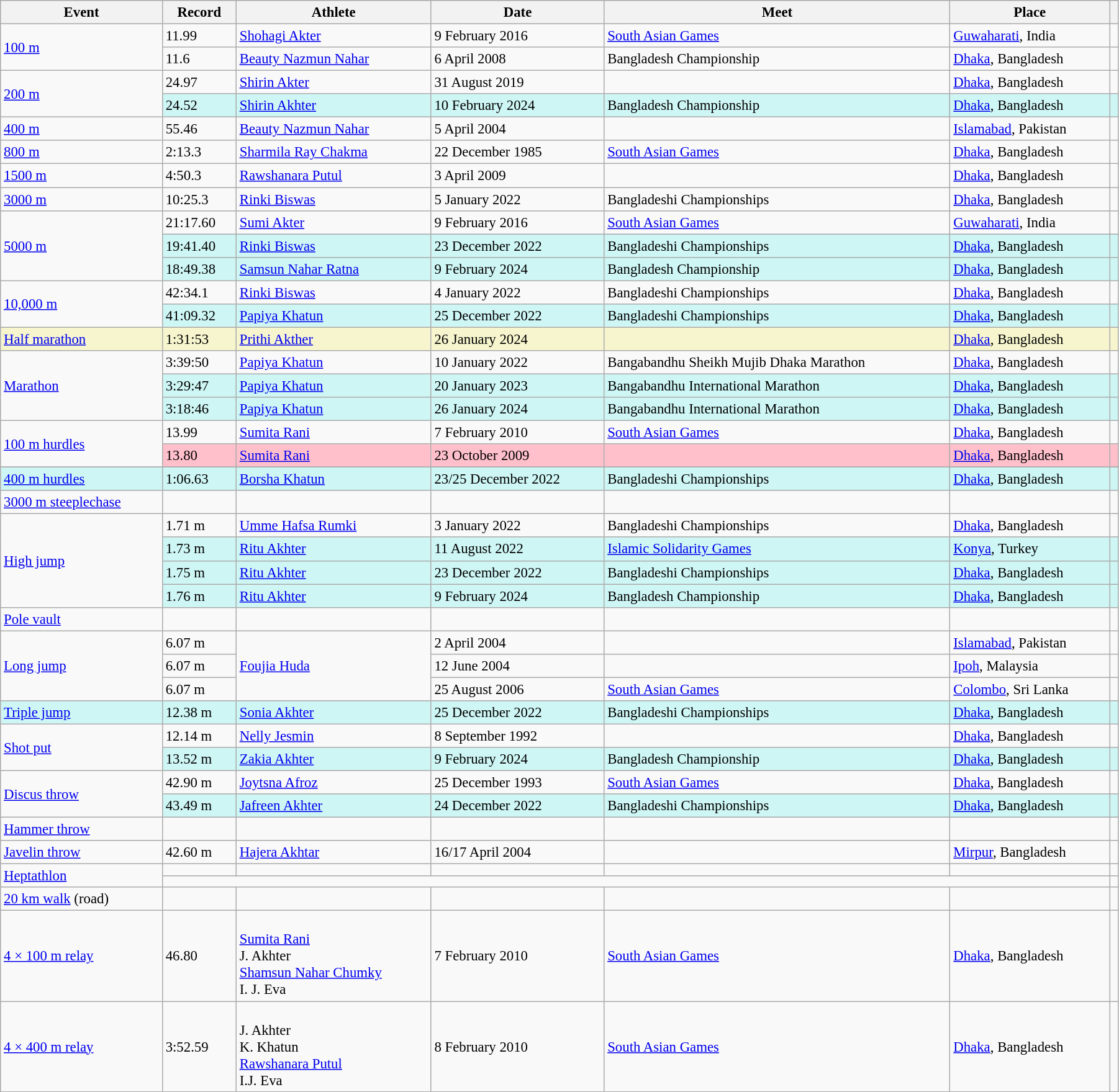<table class="wikitable" style="font-size:95%; width: 95%;">
<tr>
<th>Event</th>
<th>Record</th>
<th>Athlete</th>
<th>Date</th>
<th>Meet</th>
<th>Place</th>
<th></th>
</tr>
<tr>
<td rowspan=2><a href='#'>100 m</a></td>
<td>11.99 </td>
<td><a href='#'>Shohagi Akter</a></td>
<td>9 February 2016</td>
<td><a href='#'>South Asian Games</a></td>
<td><a href='#'>Guwaharati</a>, India</td>
<td></td>
</tr>
<tr>
<td>11.6 </td>
<td><a href='#'>Beauty Nazmun Nahar</a></td>
<td>6 April 2008</td>
<td>Bangladesh Championship</td>
<td><a href='#'>Dhaka</a>, Bangladesh</td>
<td></td>
</tr>
<tr>
<td rowspan=2><a href='#'>200 m</a></td>
<td>24.97 </td>
<td><a href='#'>Shirin Akter</a></td>
<td>31 August 2019</td>
<td></td>
<td><a href='#'>Dhaka</a>, Bangladesh</td>
<td></td>
</tr>
<tr bgcolor=#CEF6F5>
<td>24.52 </td>
<td><a href='#'>Shirin Akhter</a></td>
<td>10 February 2024</td>
<td>Bangladesh Championship</td>
<td><a href='#'>Dhaka</a>, Bangladesh</td>
<td></td>
</tr>
<tr>
<td><a href='#'>400 m</a></td>
<td>55.46</td>
<td><a href='#'>Beauty Nazmun Nahar</a></td>
<td>5 April 2004</td>
<td></td>
<td><a href='#'>Islamabad</a>, Pakistan</td>
<td></td>
</tr>
<tr>
<td><a href='#'>800 m</a></td>
<td>2:13.3 </td>
<td><a href='#'>Sharmila Ray Chakma</a></td>
<td>22 December 1985</td>
<td><a href='#'>South Asian Games</a></td>
<td><a href='#'>Dhaka</a>, Bangladesh</td>
<td></td>
</tr>
<tr>
<td><a href='#'>1500 m</a></td>
<td>4:50.3 </td>
<td><a href='#'>Rawshanara Putul</a></td>
<td>3 April 2009</td>
<td></td>
<td><a href='#'>Dhaka</a>, Bangladesh</td>
<td></td>
</tr>
<tr>
<td><a href='#'>3000 m</a></td>
<td>10:25.3 </td>
<td><a href='#'>Rinki Biswas</a></td>
<td>5 January 2022</td>
<td>Bangladeshi Championships</td>
<td><a href='#'>Dhaka</a>, Bangladesh</td>
<td></td>
</tr>
<tr>
<td rowspan=3><a href='#'>5000 m</a></td>
<td>21:17.60</td>
<td><a href='#'>Sumi Akter</a></td>
<td>9 February 2016</td>
<td><a href='#'>South Asian Games</a></td>
<td><a href='#'>Guwaharati</a>, India</td>
<td></td>
</tr>
<tr bgcolor=#CEF6F5>
<td>19:41.40</td>
<td><a href='#'>Rinki Biswas</a></td>
<td>23 December 2022</td>
<td>Bangladeshi Championships</td>
<td><a href='#'>Dhaka</a>, Bangladesh</td>
<td></td>
</tr>
<tr bgcolor=#CEF6F5>
<td>18:49.38</td>
<td><a href='#'>Samsun Nahar Ratna</a></td>
<td>9 February 2024</td>
<td>Bangladesh Championship</td>
<td><a href='#'>Dhaka</a>, Bangladesh</td>
<td></td>
</tr>
<tr>
<td rowspan=2><a href='#'>10,000 m</a></td>
<td>42:34.1 </td>
<td><a href='#'>Rinki Biswas</a></td>
<td>4 January 2022</td>
<td>Bangladeshi Championships</td>
<td><a href='#'>Dhaka</a>, Bangladesh</td>
<td></td>
</tr>
<tr bgcolor=#CEF6F5>
<td>41:09.32</td>
<td><a href='#'>Papiya Khatun</a></td>
<td>25 December 2022</td>
<td>Bangladeshi Championships</td>
<td><a href='#'>Dhaka</a>, Bangladesh</td>
<td></td>
</tr>
<tr style="background:#f6F5CE;">
<td><a href='#'>Half marathon</a></td>
<td>1:31:53</td>
<td><a href='#'>Prithi Akther</a></td>
<td>26 January 2024</td>
<td></td>
<td><a href='#'>Dhaka</a>, Bangladesh</td>
<td></td>
</tr>
<tr>
<td rowspan=3><a href='#'>Marathon</a></td>
<td>3:39:50</td>
<td><a href='#'>Papiya Khatun</a></td>
<td>10 January 2022</td>
<td>Bangabandhu Sheikh Mujib Dhaka Marathon</td>
<td><a href='#'>Dhaka</a>, Bangladesh</td>
<td></td>
</tr>
<tr bgcolor=#CEF6F5>
<td>3:29:47</td>
<td><a href='#'>Papiya Khatun</a></td>
<td>20 January 2023</td>
<td>Bangabandhu International Marathon</td>
<td><a href='#'>Dhaka</a>, Bangladesh</td>
<td></td>
</tr>
<tr bgcolor=#CEF6F5>
<td>3:18:46</td>
<td><a href='#'>Papiya Khatun</a></td>
<td>26 January 2024</td>
<td>Bangabandhu International Marathon</td>
<td><a href='#'>Dhaka</a>, Bangladesh</td>
<td></td>
</tr>
<tr>
<td rowspan=2><a href='#'>100 m hurdles</a></td>
<td>13.99 </td>
<td><a href='#'>Sumita Rani</a></td>
<td>7 February 2010</td>
<td><a href='#'>South Asian Games</a></td>
<td><a href='#'>Dhaka</a>, Bangladesh</td>
<td></td>
</tr>
<tr style="background:pink">
<td>13.80 </td>
<td><a href='#'>Sumita Rani</a></td>
<td>23 October 2009</td>
<td></td>
<td><a href='#'>Dhaka</a>, Bangladesh</td>
<td></td>
</tr>
<tr>
</tr>
<tr bgcolor=#CEF6F5>
<td><a href='#'>400 m hurdles</a></td>
<td>1:06.63</td>
<td><a href='#'>Borsha Khatun</a></td>
<td>23/25 December 2022</td>
<td>Bangladeshi Championships</td>
<td><a href='#'>Dhaka</a>, Bangladesh</td>
<td></td>
</tr>
<tr>
<td><a href='#'>3000 m steeplechase</a></td>
<td></td>
<td></td>
<td></td>
<td></td>
<td></td>
<td></td>
</tr>
<tr>
<td rowspan=4><a href='#'>High jump</a></td>
<td>1.71 m</td>
<td><a href='#'>Umme Hafsa Rumki</a></td>
<td>3 January 2022</td>
<td>Bangladeshi Championships</td>
<td><a href='#'>Dhaka</a>, Bangladesh</td>
<td></td>
</tr>
<tr bgcolor="#CEF6F5">
<td>1.73 m</td>
<td><a href='#'>Ritu Akhter</a></td>
<td>11 August 2022</td>
<td><a href='#'>Islamic Solidarity Games</a></td>
<td><a href='#'>Konya</a>, Turkey</td>
<td></td>
</tr>
<tr bgcolor=#CEF6F5>
<td>1.75 m</td>
<td><a href='#'>Ritu Akhter</a></td>
<td>23 December 2022</td>
<td>Bangladeshi Championships</td>
<td><a href='#'>Dhaka</a>, Bangladesh</td>
<td></td>
</tr>
<tr bgcolor=#CEF6F5>
<td>1.76 m</td>
<td><a href='#'>Ritu Akhter</a></td>
<td>9 February 2024</td>
<td>Bangladesh Championship</td>
<td><a href='#'>Dhaka</a>, Bangladesh</td>
<td></td>
</tr>
<tr>
<td><a href='#'>Pole vault</a></td>
<td></td>
<td></td>
<td></td>
<td></td>
<td></td>
<td></td>
</tr>
<tr>
<td rowspan=3><a href='#'>Long jump</a></td>
<td>6.07 m </td>
<td rowspan=3><a href='#'>Foujia Huda</a></td>
<td>2 April 2004</td>
<td></td>
<td><a href='#'>Islamabad</a>, Pakistan</td>
<td></td>
</tr>
<tr>
<td>6.07 m </td>
<td>12 June 2004</td>
<td></td>
<td><a href='#'>Ipoh</a>, Malaysia</td>
<td></td>
</tr>
<tr>
<td>6.07 m</td>
<td>25 August 2006</td>
<td><a href='#'>South Asian Games</a></td>
<td><a href='#'>Colombo</a>, Sri Lanka</td>
<td></td>
</tr>
<tr bgcolor=#CEF6F5>
<td><a href='#'>Triple jump</a></td>
<td>12.38 m </td>
<td><a href='#'>Sonia Akhter</a></td>
<td>25 December 2022</td>
<td>Bangladeshi Championships</td>
<td><a href='#'>Dhaka</a>, Bangladesh</td>
<td></td>
</tr>
<tr>
<td rowspan=2><a href='#'>Shot put</a></td>
<td>12.14 m</td>
<td><a href='#'>Nelly Jesmin</a></td>
<td>8 September 1992</td>
<td></td>
<td><a href='#'>Dhaka</a>, Bangladesh</td>
<td></td>
</tr>
<tr bgcolor=#CEF6F5>
<td>13.52 m</td>
<td><a href='#'>Zakia Akhter</a></td>
<td>9 February 2024</td>
<td>Bangladesh Championship</td>
<td><a href='#'>Dhaka</a>, Bangladesh</td>
<td></td>
</tr>
<tr>
<td rowspan=2><a href='#'>Discus throw</a></td>
<td>42.90 m</td>
<td><a href='#'>Joytsna Afroz</a></td>
<td>25 December 1993</td>
<td><a href='#'>South Asian Games</a></td>
<td><a href='#'>Dhaka</a>, Bangladesh</td>
<td></td>
</tr>
<tr bgcolor=#CEF6F5>
<td>43.49 m</td>
<td><a href='#'>Jafreen Akhter</a></td>
<td>24 December 2022</td>
<td>Bangladeshi Championships</td>
<td><a href='#'>Dhaka</a>, Bangladesh</td>
<td></td>
</tr>
<tr>
<td><a href='#'>Hammer throw</a></td>
<td></td>
<td></td>
<td></td>
<td></td>
<td></td>
<td></td>
</tr>
<tr>
<td><a href='#'>Javelin throw</a></td>
<td>42.60 m</td>
<td><a href='#'>Hajera Akhtar</a></td>
<td>16/17 April 2004</td>
<td></td>
<td><a href='#'>Mirpur</a>, Bangladesh</td>
<td></td>
</tr>
<tr>
<td rowspan=2><a href='#'>Heptathlon</a></td>
<td></td>
<td></td>
<td></td>
<td></td>
<td></td>
<td></td>
</tr>
<tr>
<td colspan=5></td>
<td></td>
</tr>
<tr>
<td><a href='#'>20 km walk</a> (road)</td>
<td></td>
<td></td>
<td></td>
<td></td>
<td></td>
<td></td>
</tr>
<tr>
<td><a href='#'>4 × 100 m relay</a></td>
<td>46.80</td>
<td><br><a href='#'>Sumita Rani</a><br>J. Akhter<br><a href='#'>Shamsun Nahar Chumky</a><br>I. J. Eva</td>
<td>7 February 2010</td>
<td><a href='#'>South Asian Games</a></td>
<td><a href='#'>Dhaka</a>, Bangladesh</td>
<td></td>
</tr>
<tr>
<td><a href='#'>4 × 400 m relay</a></td>
<td>3:52.59</td>
<td><br>J. Akhter<br>K. Khatun<br><a href='#'>Rawshanara Putul</a><br>I.J. Eva</td>
<td>8 February 2010</td>
<td><a href='#'>South Asian Games</a></td>
<td><a href='#'>Dhaka</a>, Bangladesh</td>
<td></td>
</tr>
</table>
